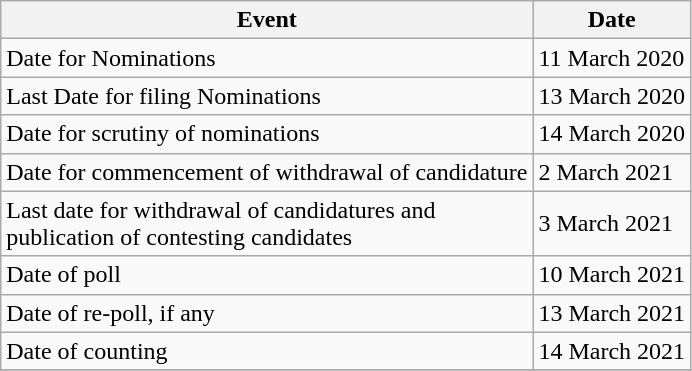<table class="wikitable">
<tr>
<th><strong>Event</strong></th>
<th><strong>Date</strong></th>
</tr>
<tr>
<td>Date for Nominations</td>
<td>11 March 2020</td>
</tr>
<tr>
<td>Last Date for filing Nominations</td>
<td>13 March 2020</td>
</tr>
<tr>
<td>Date for scrutiny of nominations</td>
<td>14 March 2020</td>
</tr>
<tr>
<td>Date for commencement of withdrawal of candidature</td>
<td>2 March 2021</td>
</tr>
<tr>
<td>Last date for withdrawal of candidatures and<br>publication of contesting candidates</td>
<td>3 March 2021</td>
</tr>
<tr>
<td>Date of poll</td>
<td>10 March 2021</td>
</tr>
<tr>
<td>Date of re-poll, if any</td>
<td>13 March 2021</td>
</tr>
<tr>
<td>Date of counting</td>
<td>14 March 2021</td>
</tr>
<tr>
</tr>
</table>
